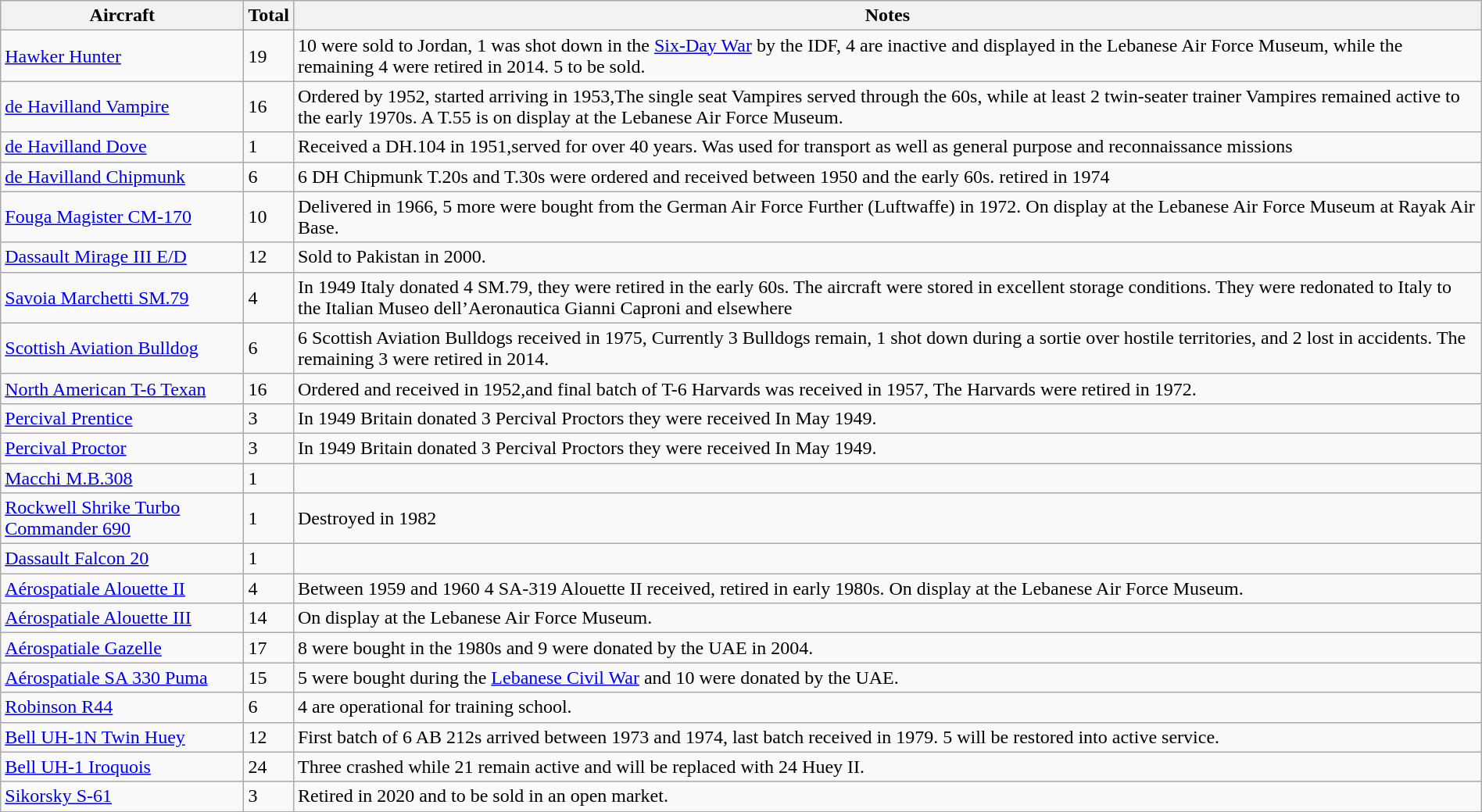<table class="wikitable" style="width:100%;">
<tr>
<th>Aircraft</th>
<th>Total</th>
<th>Notes</th>
</tr>
<tr>
<td><a href='#'>Hawker Hunter</a></td>
<td>19</td>
<td>10 were sold to Jordan, 1 was shot down in the <a href='#'>Six-Day War</a> by the IDF, 4 are inactive and displayed in the Lebanese Air Force Museum, while the remaining 4 were retired in 2014. 5 to be sold.</td>
</tr>
<tr>
<td><a href='#'>de Havilland Vampire</a></td>
<td>16</td>
<td>Ordered by 1952, started arriving in 1953,The single seat Vampires served through the 60s,  while at least 2 twin-seater trainer Vampires remained active to the early 1970s. A T.55 is on display at the Lebanese Air Force Museum.</td>
</tr>
<tr>
<td><a href='#'>de Havilland Dove</a></td>
<td>1</td>
<td>Received a DH.104 in 1951,served for over 40 years. Was used for transport as well as general purpose and reconnaissance missions</td>
</tr>
<tr>
<td><a href='#'>de Havilland Chipmunk</a></td>
<td>6</td>
<td>6 DH Chipmunk T.20s and T.30s were ordered and received between 1950 and the early 60s. retired in 1974</td>
</tr>
<tr>
<td><a href='#'>Fouga Magister CM-170</a></td>
<td>10</td>
<td>Delivered in 1966, 5 more were bought from the German Air Force Further    (Luftwaffe) in 1972. On display at the Lebanese Air Force Museum at Rayak Air Base.</td>
</tr>
<tr>
<td><a href='#'>Dassault Mirage III E/D</a></td>
<td>12</td>
<td>Sold to Pakistan in 2000.</td>
</tr>
<tr>
<td><a href='#'>Savoia Marchetti SM.79</a></td>
<td>4</td>
<td>In 1949 Italy donated 4 SM.79, they were retired in the early 60s. The aircraft were stored in excellent storage conditions.  They were redonated to Italy to the Italian Museo dell’Aeronautica Gianni Caproni and elsewhere</td>
</tr>
<tr>
<td><a href='#'>Scottish Aviation Bulldog</a></td>
<td>6</td>
<td>6 Scottish Aviation Bulldogs received in 1975, Currently 3 Bulldogs remain, 1 shot down during a sortie over hostile territories, and 2 lost in accidents. The remaining 3 were retired in 2014.</td>
</tr>
<tr>
<td><a href='#'>North American T-6 Texan</a></td>
<td>16</td>
<td>Ordered and received in 1952,and final batch of T-6 Harvards was received in 1957, The Harvards were retired in 1972.</td>
</tr>
<tr>
<td><a href='#'>Percival Prentice</a></td>
<td>3</td>
<td>In 1949 Britain donated 3 Percival Proctors they were received In May 1949.</td>
</tr>
<tr>
<td><a href='#'>Percival Proctor</a></td>
<td>3</td>
<td>In 1949 Britain donated 3 Percival Proctors they were received In May 1949.</td>
</tr>
<tr>
<td><a href='#'>Macchi M.B.308</a></td>
<td>1</td>
<td></td>
</tr>
<tr>
<td><a href='#'>Rockwell Shrike Turbo Commander 690</a></td>
<td>1</td>
<td>Destroyed in 1982</td>
</tr>
<tr>
<td><a href='#'>Dassault Falcon 20</a></td>
<td>1</td>
<td></td>
</tr>
<tr>
<td><a href='#'>Aérospatiale Alouette II</a></td>
<td>4</td>
<td>Between 1959 and 1960 4 SA-319 Alouette II received, retired in early 1980s. On display at the Lebanese Air Force Museum.</td>
</tr>
<tr>
<td><a href='#'>Aérospatiale Alouette III</a></td>
<td>14</td>
<td>On display at the Lebanese Air Force Museum.</td>
</tr>
<tr>
<td><a href='#'>Aérospatiale Gazelle</a></td>
<td>17</td>
<td>8 were bought in the 1980s and 9 were donated by the UAE in 2004.</td>
</tr>
<tr>
<td><a href='#'>Aérospatiale SA 330 Puma</a></td>
<td>15</td>
<td>5 were bought during the <a href='#'>Lebanese Civil War</a> and 10 were donated by the UAE.</td>
</tr>
<tr>
<td><a href='#'>Robinson R44</a></td>
<td>6</td>
<td>4 are operational for training school.</td>
</tr>
<tr>
<td><a href='#'>Bell UH-1N Twin Huey</a></td>
<td>12</td>
<td>First batch of 6 AB 212s arrived between 1973 and 1974, last batch received in 1979. 5 will be restored into active service.</td>
</tr>
<tr>
<td><a href='#'>Bell UH-1 Iroquois</a></td>
<td>24</td>
<td>Three crashed while 21 remain active and will be replaced with 24 Huey II.</td>
</tr>
<tr>
<td><a href='#'>Sikorsky S-61</a></td>
<td>3</td>
<td>Retired in 2020 and to be sold in an open market.</td>
</tr>
</table>
